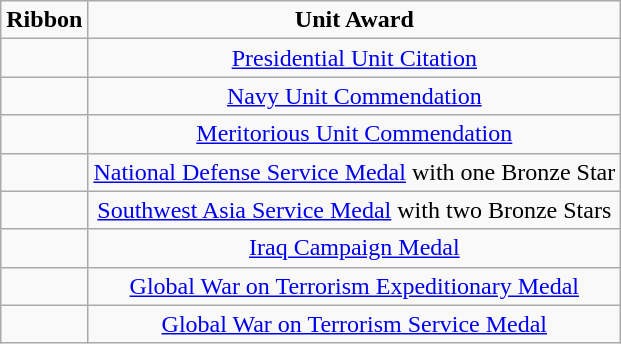<table class="wikitable" style="text-align:center; clear: center">
<tr>
<td><strong>Ribbon</strong></td>
<td><strong>Unit Award </strong></td>
</tr>
<tr>
<td></td>
<td><a href='#'>Presidential Unit Citation</a></td>
</tr>
<tr>
<td></td>
<td><a href='#'>Navy Unit Commendation</a></td>
</tr>
<tr>
<td></td>
<td><a href='#'>Meritorious Unit Commendation</a></td>
</tr>
<tr>
<td></td>
<td><a href='#'>National Defense Service Medal</a> with one Bronze Star</td>
</tr>
<tr>
<td></td>
<td><a href='#'>Southwest Asia Service Medal</a> with two Bronze Stars</td>
</tr>
<tr>
<td></td>
<td><a href='#'>Iraq Campaign Medal</a></td>
</tr>
<tr>
<td></td>
<td><a href='#'>Global War on Terrorism Expeditionary Medal</a></td>
</tr>
<tr>
<td></td>
<td><a href='#'>Global War on Terrorism Service Medal</a></td>
</tr>
</table>
